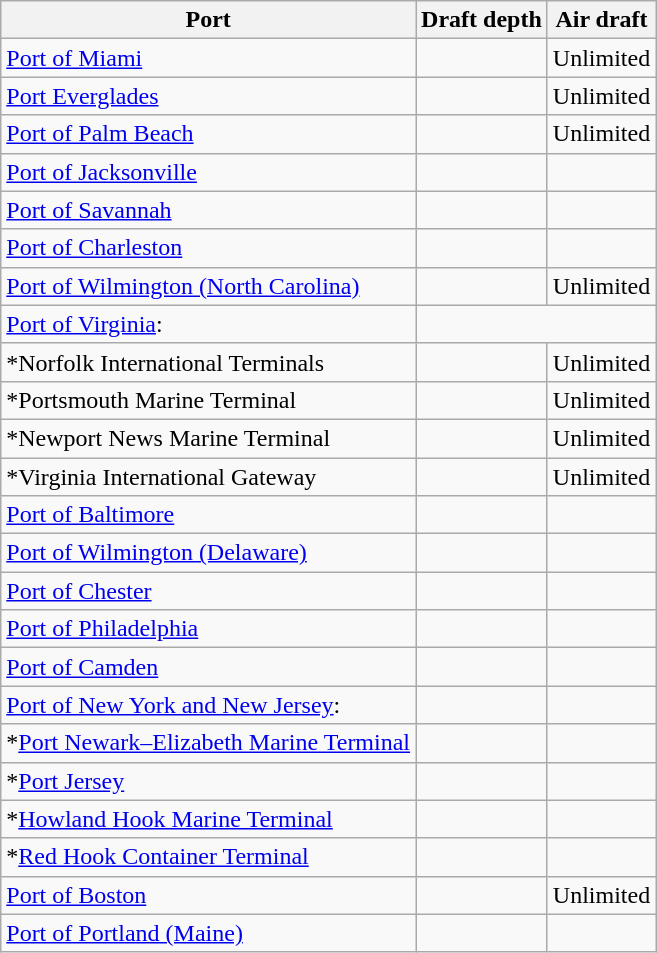<table class="wikitable sortable">
<tr>
<th scope="col">Port</th>
<th scope="col">Draft depth</th>
<th scope="col">Air draft</th>
</tr>
<tr>
<td><a href='#'>Port of Miami</a></td>
<td></td>
<td>Unlimited</td>
</tr>
<tr>
<td><a href='#'>Port Everglades</a></td>
<td></td>
<td>Unlimited</td>
</tr>
<tr>
<td><a href='#'>Port of Palm Beach</a></td>
<td></td>
<td>Unlimited</td>
</tr>
<tr>
<td><a href='#'>Port of Jacksonville</a></td>
<td></td>
<td></td>
</tr>
<tr>
<td><a href='#'>Port of Savannah</a></td>
<td></td>
<td></td>
</tr>
<tr>
<td><a href='#'>Port of Charleston</a></td>
<td></td>
<td></td>
</tr>
<tr>
<td><a href='#'>Port of Wilmington (North Carolina)</a></td>
<td></td>
<td>Unlimited</td>
</tr>
<tr>
<td><a href='#'>Port of Virginia</a>:</td>
</tr>
<tr>
<td>*Norfolk International Terminals</td>
<td></td>
<td>Unlimited</td>
</tr>
<tr>
<td>*Portsmouth Marine Terminal</td>
<td></td>
<td>Unlimited</td>
</tr>
<tr>
<td>*Newport News Marine Terminal</td>
<td></td>
<td>Unlimited</td>
</tr>
<tr>
<td>*Virginia International Gateway</td>
<td></td>
<td>Unlimited</td>
</tr>
<tr>
<td><a href='#'>Port of Baltimore</a></td>
<td></td>
<td></td>
</tr>
<tr>
<td><a href='#'>Port of Wilmington (Delaware)</a></td>
<td></td>
<td></td>
</tr>
<tr>
<td><a href='#'>Port of Chester</a></td>
<td></td>
<td></td>
</tr>
<tr>
<td><a href='#'>Port of Philadelphia</a></td>
<td></td>
<td></td>
</tr>
<tr>
<td><a href='#'>Port of Camden</a></td>
<td></td>
<td></td>
</tr>
<tr>
<td><a href='#'>Port of New York and New Jersey</a>:</td>
<td></td>
<td></td>
</tr>
<tr>
<td>*<a href='#'>Port Newark–Elizabeth Marine Terminal</a></td>
<td></td>
<td></td>
</tr>
<tr>
<td>*<a href='#'>Port Jersey</a></td>
<td></td>
<td></td>
</tr>
<tr>
<td>*<a href='#'>Howland Hook Marine Terminal</a></td>
<td></td>
<td></td>
</tr>
<tr>
<td>*<a href='#'>Red Hook Container Terminal</a></td>
<td></td>
<td></td>
</tr>
<tr>
<td><a href='#'>Port of Boston</a></td>
<td></td>
<td>Unlimited</td>
</tr>
<tr>
<td><a href='#'>Port of Portland (Maine)</a></td>
<td></td>
<td></td>
</tr>
</table>
